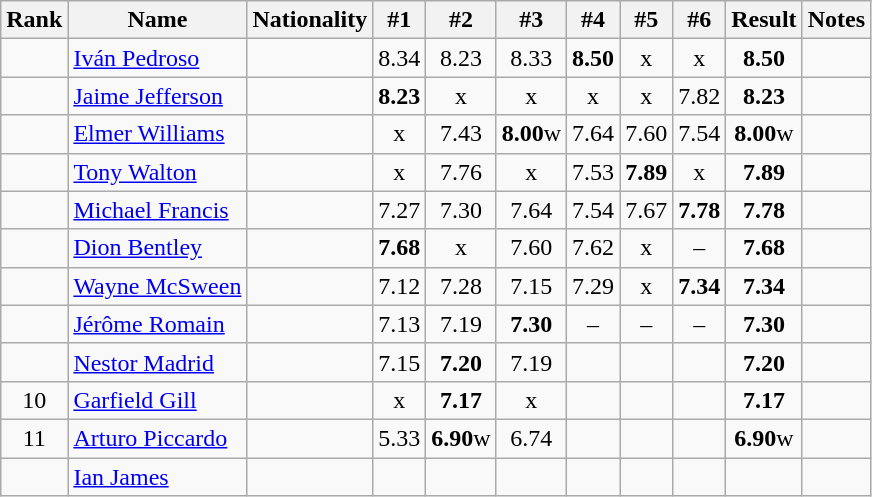<table class="wikitable sortable" style="text-align:center">
<tr>
<th>Rank</th>
<th>Name</th>
<th>Nationality</th>
<th>#1</th>
<th>#2</th>
<th>#3</th>
<th>#4</th>
<th>#5</th>
<th>#6</th>
<th>Result</th>
<th>Notes</th>
</tr>
<tr>
<td></td>
<td align=left><a href='#'>Iván Pedroso</a></td>
<td align=left></td>
<td>8.34</td>
<td>8.23</td>
<td>8.33</td>
<td><strong>8.50</strong></td>
<td>x</td>
<td>x</td>
<td><strong>8.50</strong></td>
<td></td>
</tr>
<tr>
<td></td>
<td align=left><a href='#'>Jaime Jefferson</a></td>
<td align=left></td>
<td><strong>8.23</strong></td>
<td>x</td>
<td>x</td>
<td>x</td>
<td>x</td>
<td>7.82</td>
<td><strong>8.23</strong></td>
<td></td>
</tr>
<tr>
<td></td>
<td align=left><a href='#'>Elmer Williams</a></td>
<td align=left></td>
<td>x</td>
<td>7.43</td>
<td><strong>8.00</strong>w</td>
<td>7.64</td>
<td>7.60</td>
<td>7.54</td>
<td><strong>8.00</strong>w</td>
<td></td>
</tr>
<tr>
<td></td>
<td align=left><a href='#'>Tony Walton</a></td>
<td align=left></td>
<td>x</td>
<td>7.76</td>
<td>x</td>
<td>7.53</td>
<td><strong>7.89</strong></td>
<td>x</td>
<td><strong>7.89</strong></td>
<td></td>
</tr>
<tr>
<td></td>
<td align=left><a href='#'>Michael Francis</a></td>
<td align=left></td>
<td>7.27</td>
<td>7.30</td>
<td>7.64</td>
<td>7.54</td>
<td>7.67</td>
<td><strong>7.78</strong></td>
<td><strong>7.78</strong></td>
<td></td>
</tr>
<tr>
<td></td>
<td align=left><a href='#'>Dion Bentley</a></td>
<td align=left></td>
<td><strong>7.68</strong></td>
<td>x</td>
<td>7.60</td>
<td>7.62</td>
<td>x</td>
<td>–</td>
<td><strong>7.68</strong></td>
<td></td>
</tr>
<tr>
<td></td>
<td align=left><a href='#'>Wayne McSween</a></td>
<td align=left></td>
<td>7.12</td>
<td>7.28</td>
<td>7.15</td>
<td>7.29</td>
<td>x</td>
<td><strong>7.34</strong></td>
<td><strong>7.34</strong></td>
<td></td>
</tr>
<tr>
<td></td>
<td align=left><a href='#'>Jérôme Romain</a></td>
<td align=left></td>
<td>7.13</td>
<td>7.19</td>
<td><strong>7.30</strong></td>
<td>–</td>
<td>–</td>
<td>–</td>
<td><strong>7.30</strong></td>
<td></td>
</tr>
<tr>
<td></td>
<td align=left><a href='#'>Nestor Madrid</a></td>
<td align=left></td>
<td>7.15</td>
<td><strong>7.20</strong></td>
<td>7.19</td>
<td></td>
<td></td>
<td></td>
<td><strong>7.20</strong></td>
<td></td>
</tr>
<tr>
<td>10</td>
<td align=left><a href='#'>Garfield Gill</a></td>
<td align=left></td>
<td>x</td>
<td><strong>7.17</strong></td>
<td>x</td>
<td></td>
<td></td>
<td></td>
<td><strong>7.17</strong></td>
<td></td>
</tr>
<tr>
<td>11</td>
<td align=left><a href='#'>Arturo Piccardo</a></td>
<td align=left></td>
<td>5.33</td>
<td><strong>6.90</strong>w</td>
<td>6.74</td>
<td></td>
<td></td>
<td></td>
<td><strong>6.90</strong>w</td>
<td></td>
</tr>
<tr>
<td></td>
<td align=left><a href='#'>Ian James</a></td>
<td align=left></td>
<td></td>
<td></td>
<td></td>
<td></td>
<td></td>
<td></td>
<td><strong></strong></td>
<td></td>
</tr>
</table>
